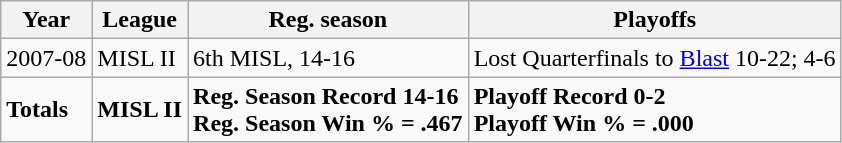<table class="wikitable">
<tr>
<th>Year</th>
<th>League</th>
<th>Reg. season</th>
<th>Playoffs</th>
</tr>
<tr>
<td>2007-08</td>
<td>MISL II</td>
<td>6th MISL, 14-16</td>
<td>Lost Quarterfinals to <a href='#'>Blast</a> 10-22; 4-6</td>
</tr>
<tr>
<td><strong>Totals</strong></td>
<td><strong>MISL II</strong></td>
<td><strong>Reg. Season Record  14-16</strong> <br> <strong>Reg. Season Win % = .467</strong></td>
<td><strong>Playoff Record  0-2</strong> <br> <strong>Playoff Win % = .000</strong></td>
</tr>
</table>
